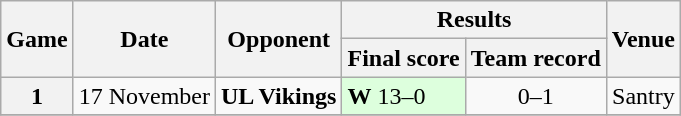<table class="wikitable">
<tr>
<th rowspan="2">Game</th>
<th rowspan="2">Date</th>
<th rowspan="2">Opponent</th>
<th colspan="2">Results</th>
<th rowspan="2">Venue</th>
</tr>
<tr>
<th>Final score</th>
<th>Team record</th>
</tr>
<tr>
<th>1</th>
<td>17 November</td>
<td style="text-align:center;"><strong>UL Vikings</strong></td>
<td style="background:#dfd;"><strong>W</strong> 13–0</td>
<td style="text-align:center;">0–1</td>
<td style="text-align:center;">Santry</td>
</tr>
<tr>
</tr>
</table>
